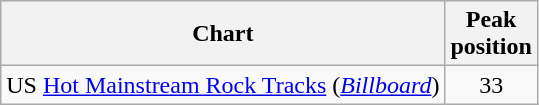<table class="wikitable" border="1">
<tr>
<th>Chart</th>
<th>Peak<br>position</th>
</tr>
<tr>
<td>US <a href='#'>Hot Mainstream Rock Tracks</a> (<em><a href='#'>Billboard</a></em>) </td>
<td align="center">33</td>
</tr>
</table>
